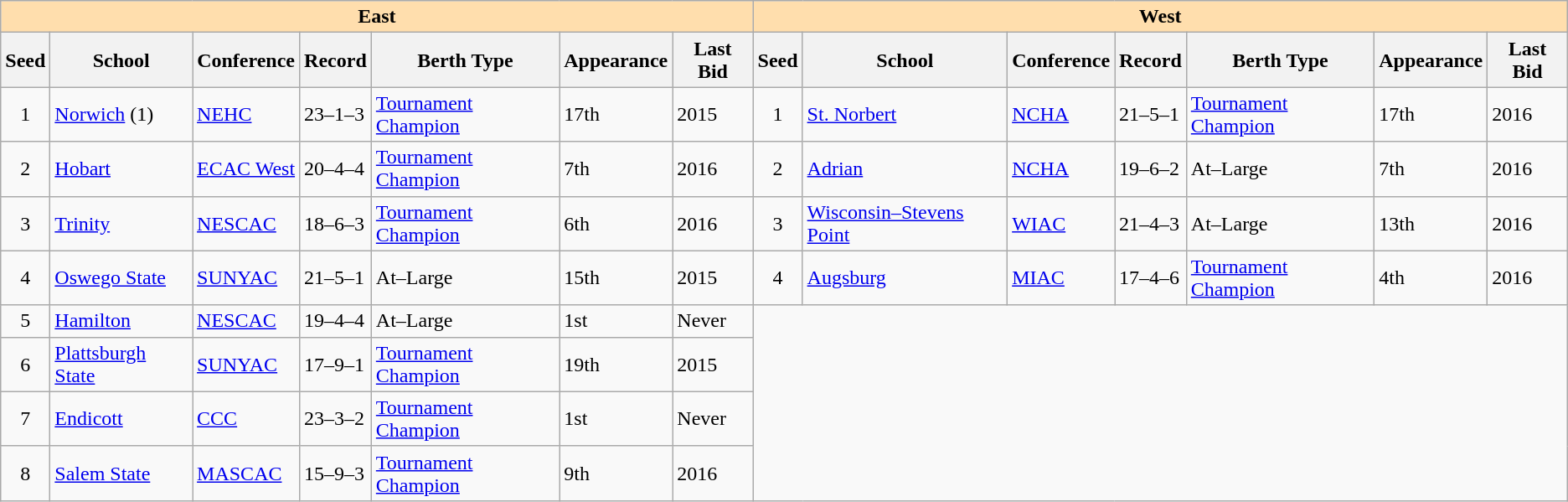<table class="wikitable">
<tr>
<th colspan="7" style="background:#ffdead;">East</th>
<th colspan="7" style="background:#ffdead;">West</th>
</tr>
<tr>
<th>Seed</th>
<th>School</th>
<th>Conference</th>
<th>Record</th>
<th>Berth Type</th>
<th>Appearance</th>
<th>Last Bid</th>
<th>Seed</th>
<th>School</th>
<th>Conference</th>
<th>Record</th>
<th>Berth Type</th>
<th>Appearance</th>
<th>Last Bid</th>
</tr>
<tr>
<td align=center>1</td>
<td><a href='#'>Norwich</a> (1)</td>
<td><a href='#'>NEHC</a></td>
<td>23–1–3</td>
<td><a href='#'>Tournament Champion</a></td>
<td>17th</td>
<td>2015</td>
<td align=center>1</td>
<td><a href='#'>St. Norbert</a></td>
<td><a href='#'>NCHA</a></td>
<td>21–5–1</td>
<td><a href='#'>Tournament Champion</a></td>
<td>17th</td>
<td>2016</td>
</tr>
<tr>
<td align=center>2</td>
<td><a href='#'>Hobart</a></td>
<td><a href='#'>ECAC West</a></td>
<td>20–4–4</td>
<td><a href='#'>Tournament Champion</a></td>
<td>7th</td>
<td>2016</td>
<td align=center>2</td>
<td><a href='#'>Adrian</a></td>
<td><a href='#'>NCHA</a></td>
<td>19–6–2</td>
<td>At–Large</td>
<td>7th</td>
<td>2016</td>
</tr>
<tr>
<td align=center>3</td>
<td><a href='#'>Trinity</a></td>
<td><a href='#'>NESCAC</a></td>
<td>18–6–3</td>
<td><a href='#'>Tournament Champion</a></td>
<td>6th</td>
<td>2016</td>
<td align=center>3</td>
<td><a href='#'>Wisconsin–Stevens Point</a></td>
<td><a href='#'>WIAC</a></td>
<td>21–4–3</td>
<td>At–Large</td>
<td>13th</td>
<td>2016</td>
</tr>
<tr>
<td align=center>4</td>
<td><a href='#'>Oswego State</a></td>
<td><a href='#'>SUNYAC</a></td>
<td>21–5–1</td>
<td>At–Large</td>
<td>15th</td>
<td>2015</td>
<td align=center>4</td>
<td><a href='#'>Augsburg</a></td>
<td><a href='#'>MIAC</a></td>
<td>17–4–6</td>
<td><a href='#'>Tournament Champion</a></td>
<td>4th</td>
<td>2016</td>
</tr>
<tr>
<td align=center>5</td>
<td><a href='#'>Hamilton</a></td>
<td><a href='#'>NESCAC</a></td>
<td>19–4–4</td>
<td>At–Large</td>
<td>1st</td>
<td>Never</td>
</tr>
<tr>
<td align=center>6</td>
<td><a href='#'>Plattsburgh State</a></td>
<td><a href='#'>SUNYAC</a></td>
<td>17–9–1</td>
<td><a href='#'>Tournament Champion</a></td>
<td>19th</td>
<td>2015</td>
</tr>
<tr>
<td align=center>7</td>
<td><a href='#'>Endicott</a></td>
<td><a href='#'>CCC</a></td>
<td>23–3–2</td>
<td><a href='#'>Tournament Champion</a></td>
<td>1st</td>
<td>Never</td>
</tr>
<tr>
<td align=center>8</td>
<td><a href='#'>Salem State</a></td>
<td><a href='#'>MASCAC</a></td>
<td>15–9–3</td>
<td><a href='#'>Tournament Champion</a></td>
<td>9th</td>
<td>2016</td>
</tr>
</table>
